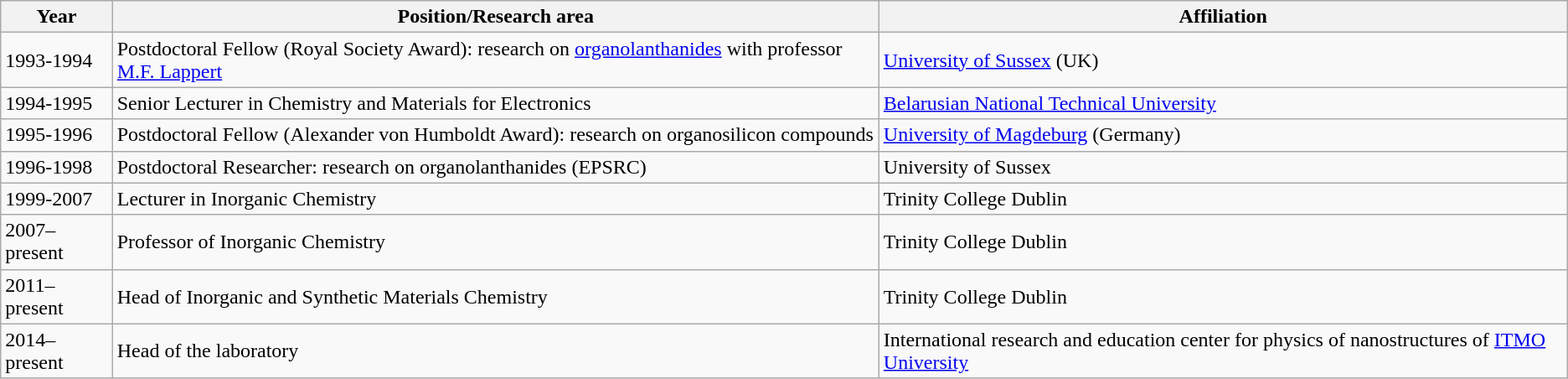<table class="wikitable sortable">
<tr>
<th>Year</th>
<th>Position/Research area</th>
<th>Affiliation</th>
</tr>
<tr>
<td>1993-1994</td>
<td>Postdoctoral Fellow (Royal Society Award): research on <a href='#'>organolanthanides</a> with professor <a href='#'>M.F. Lappert</a></td>
<td><a href='#'>University of Sussex</a> (UK)</td>
</tr>
<tr>
<td>1994-1995</td>
<td>Senior Lecturer in Chemistry and Materials for Electronics</td>
<td><a href='#'>Belarusian National Technical University</a></td>
</tr>
<tr>
<td>1995-1996</td>
<td>Postdoctoral Fellow (Alexander von Humboldt Award): research on organosilicon compounds</td>
<td><a href='#'>University of Magdeburg</a> (Germany)</td>
</tr>
<tr>
<td>1996-1998</td>
<td>Postdoctoral Researcher: research on organolanthanides (EPSRC)</td>
<td>University of Sussex</td>
</tr>
<tr>
<td>1999-2007</td>
<td>Lecturer in Inorganic Chemistry</td>
<td>Trinity College Dublin</td>
</tr>
<tr>
<td>2007–present</td>
<td>Professor of Inorganic Chemistry</td>
<td>Trinity College Dublin</td>
</tr>
<tr>
<td>2011–present</td>
<td>Head of Inorganic and Synthetic Materials Chemistry</td>
<td>Trinity College Dublin</td>
</tr>
<tr>
<td>2014–present</td>
<td>Head of the laboratory</td>
<td>International research and education center for physics of nanostructures of <a href='#'>ITMO University</a></td>
</tr>
</table>
